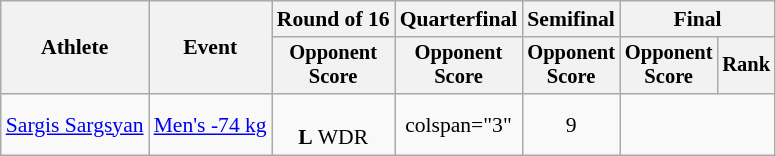<table class="wikitable" style="text-align:center; font-size:90%">
<tr>
<th rowspan="2">Athlete</th>
<th rowspan="2">Event</th>
<th>Round of 16</th>
<th>Quarterfinal</th>
<th>Semifinal</th>
<th colspan="2">Final</th>
</tr>
<tr style="font-size:95%">
<th>Opponent<br>Score</th>
<th>Opponent<br>Score</th>
<th>Opponent<br>Score</th>
<th>Opponent<br>Score</th>
<th>Rank</th>
</tr>
<tr>
<td align="left"><a href='#'>Sargis Sargsyan</a></td>
<td align="left"><a href='#'>Men's -74 kg</a></td>
<td><br><strong>L</strong> WDR</td>
<td>colspan="3" </td>
<td>9</td>
</tr>
</table>
